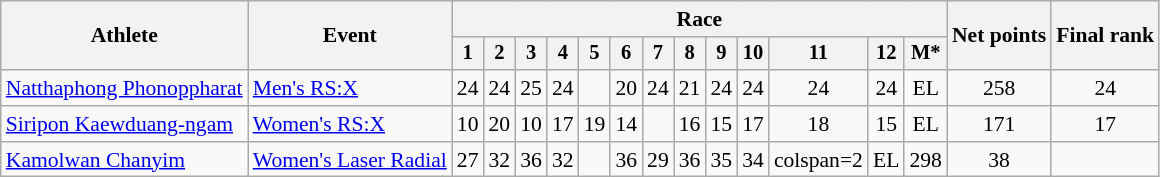<table class="wikitable" style="font-size:90%">
<tr>
<th rowspan="2">Athlete</th>
<th rowspan="2">Event</th>
<th colspan=13>Race</th>
<th rowspan=2>Net points</th>
<th rowspan=2>Final rank</th>
</tr>
<tr style="font-size:95%">
<th>1</th>
<th>2</th>
<th>3</th>
<th>4</th>
<th>5</th>
<th>6</th>
<th>7</th>
<th>8</th>
<th>9</th>
<th>10</th>
<th>11</th>
<th>12</th>
<th>M*</th>
</tr>
<tr align=center>
<td align=left><a href='#'>Natthaphong Phonoppharat</a></td>
<td align=left><a href='#'>Men's RS:X</a></td>
<td>24</td>
<td>24</td>
<td>25</td>
<td>24</td>
<td></td>
<td>20</td>
<td>24</td>
<td>21</td>
<td>24</td>
<td>24</td>
<td>24</td>
<td>24</td>
<td>EL</td>
<td>258</td>
<td>24</td>
</tr>
<tr align=center>
<td align=left><a href='#'>Siripon Kaewduang-ngam</a></td>
<td align=left><a href='#'>Women's RS:X</a></td>
<td>10</td>
<td>20</td>
<td>10</td>
<td>17</td>
<td>19</td>
<td>14</td>
<td></td>
<td>16</td>
<td>15</td>
<td>17</td>
<td>18</td>
<td>15</td>
<td>EL</td>
<td>171</td>
<td>17</td>
</tr>
<tr align=center>
<td align=left><a href='#'>Kamolwan Chanyim</a></td>
<td align=left><a href='#'>Women's Laser Radial</a></td>
<td>27</td>
<td>32</td>
<td>36</td>
<td>32</td>
<td></td>
<td>36</td>
<td>29</td>
<td>36</td>
<td>35</td>
<td>34</td>
<td>colspan=2 </td>
<td>EL</td>
<td>298</td>
<td>38</td>
</tr>
</table>
